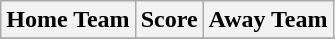<table class="wikitable" style="text-align: center">
<tr>
<th>Home Team</th>
<th>Score</th>
<th>Away Team</th>
</tr>
<tr>
</tr>
</table>
